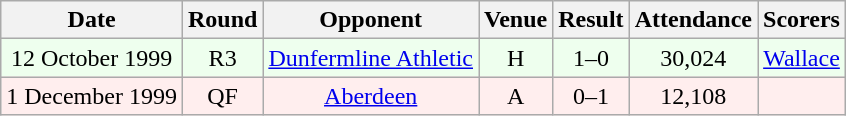<table class="wikitable sortable" style="font-size:100%; text-align:center">
<tr>
<th>Date</th>
<th>Round</th>
<th>Opponent</th>
<th>Venue</th>
<th>Result</th>
<th>Attendance</th>
<th>Scorers</th>
</tr>
<tr bgcolor = "#EEFFEE">
<td>12 October 1999</td>
<td>R3</td>
<td><a href='#'>Dunfermline Athletic</a></td>
<td>H</td>
<td>1–0</td>
<td>30,024</td>
<td><a href='#'>Wallace</a></td>
</tr>
<tr bgcolor = "#FFEEEE">
<td>1 December 1999</td>
<td>QF</td>
<td><a href='#'>Aberdeen</a></td>
<td>A</td>
<td>0–1</td>
<td>12,108</td>
<td></td>
</tr>
</table>
